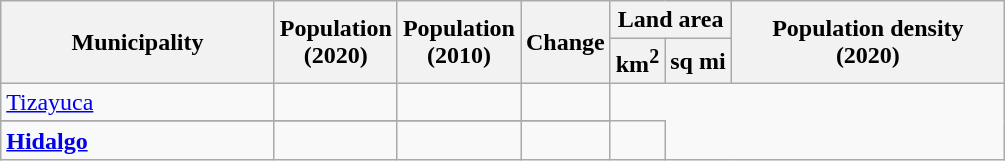<table class="wikitable sortable" style="text-align:right;">
<tr>
<th scope="col"  rowspan=2 width=175>Municipality</th>
<th scope="col"  rowspan=2>Population<br>(2020)</th>
<th scope="col"  rowspan=2>Population<br>(2010)</th>
<th scope="col"  rowspan=2>Change</th>
<th scope="col" data-sort-type="number"  colspan=2>Land area</th>
<th scope="col" data-sort-type="number"  rowspan=2 width=175>Population density<br>(2020)</th>
</tr>
<tr>
<th>km<sup>2</sup></th>
<th>sq mi</th>
</tr>
<tr>
<td scope="row" align="left"><a href='#'>Tizayuca</a></td>
<td></td>
<td></td>
<td></td>
</tr>
<tr>
</tr>
<tr class="sortbottom" style="text-align:center;" style="background: #f2f2f2;">
<td scope="row" align="left"><strong><a href='#'>Hidalgo</a></strong></td>
<td></td>
<td><strong></strong></td>
<td align="right"><strong></strong></td>
<td align="right"><strong></strong></td>
</tr>
</table>
